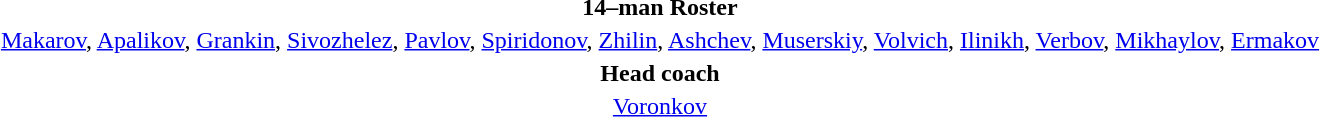<table style="text-align: center; margin-top: 2em; margin-left: auto; margin-right: auto">
<tr>
<td><strong>14–man Roster</strong></td>
</tr>
<tr>
<td><a href='#'>Makarov</a>, <a href='#'>Apalikov</a>, <a href='#'>Grankin</a>, <a href='#'>Sivozhelez</a>, <a href='#'>Pavlov</a>, <a href='#'>Spiridonov</a>, <a href='#'>Zhilin</a>, <a href='#'>Ashchev</a>, <a href='#'>Muserskiy</a>, <a href='#'>Volvich</a>, <a href='#'>Ilinikh</a>, <a href='#'>Verbov</a>, <a href='#'>Mikhaylov</a>, <a href='#'>Ermakov</a></td>
</tr>
<tr>
<td><strong>Head coach</strong></td>
</tr>
<tr>
<td><a href='#'>Voronkov</a></td>
</tr>
</table>
